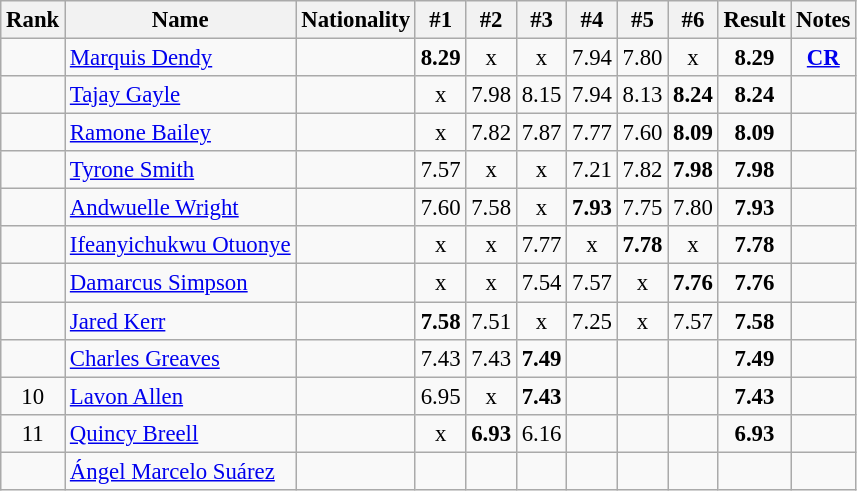<table class="wikitable sortable" style="text-align:center;font-size:95%">
<tr>
<th>Rank</th>
<th>Name</th>
<th>Nationality</th>
<th>#1</th>
<th>#2</th>
<th>#3</th>
<th>#4</th>
<th>#5</th>
<th>#6</th>
<th>Result</th>
<th>Notes</th>
</tr>
<tr>
<td></td>
<td align=left><a href='#'>Marquis Dendy</a></td>
<td align=left></td>
<td><strong>8.29</strong></td>
<td>x</td>
<td>x</td>
<td>7.94</td>
<td>7.80</td>
<td>x</td>
<td><strong>8.29</strong></td>
<td><strong><a href='#'>CR</a></strong></td>
</tr>
<tr>
<td></td>
<td align=left><a href='#'>Tajay Gayle</a></td>
<td align=left></td>
<td>x</td>
<td>7.98</td>
<td>8.15</td>
<td>7.94</td>
<td>8.13</td>
<td><strong>8.24</strong></td>
<td><strong>8.24</strong></td>
<td></td>
</tr>
<tr>
<td></td>
<td align=left><a href='#'>Ramone Bailey</a></td>
<td align=left></td>
<td>x</td>
<td>7.82</td>
<td>7.87</td>
<td>7.77</td>
<td>7.60</td>
<td><strong>8.09</strong></td>
<td><strong>8.09</strong></td>
<td></td>
</tr>
<tr>
<td></td>
<td align=left><a href='#'>Tyrone Smith</a></td>
<td align=left></td>
<td>7.57</td>
<td>x</td>
<td>x</td>
<td>7.21</td>
<td>7.82</td>
<td><strong>7.98</strong></td>
<td><strong>7.98</strong></td>
<td></td>
</tr>
<tr>
<td></td>
<td align=left><a href='#'>Andwuelle Wright</a></td>
<td align=left></td>
<td>7.60</td>
<td>7.58</td>
<td>x</td>
<td><strong>7.93</strong></td>
<td>7.75</td>
<td>7.80</td>
<td><strong>7.93</strong></td>
<td></td>
</tr>
<tr>
<td></td>
<td align=left><a href='#'>Ifeanyichukwu Otuonye</a></td>
<td align=left></td>
<td>x</td>
<td>x</td>
<td>7.77</td>
<td>x</td>
<td><strong>7.78</strong></td>
<td>x</td>
<td><strong>7.78</strong></td>
<td></td>
</tr>
<tr>
<td></td>
<td align=left><a href='#'>Damarcus Simpson</a></td>
<td align=left></td>
<td>x</td>
<td>x</td>
<td>7.54</td>
<td>7.57</td>
<td>x</td>
<td><strong>7.76</strong></td>
<td><strong>7.76</strong></td>
<td></td>
</tr>
<tr>
<td></td>
<td align=left><a href='#'>Jared Kerr</a></td>
<td align=left></td>
<td><strong>7.58</strong></td>
<td>7.51</td>
<td>x</td>
<td>7.25</td>
<td>x</td>
<td>7.57</td>
<td><strong>7.58</strong></td>
<td></td>
</tr>
<tr>
<td></td>
<td align=left><a href='#'>Charles Greaves</a></td>
<td align=left></td>
<td>7.43</td>
<td>7.43</td>
<td><strong>7.49</strong></td>
<td></td>
<td></td>
<td></td>
<td><strong>7.49</strong></td>
<td></td>
</tr>
<tr>
<td>10</td>
<td align=left><a href='#'>Lavon Allen</a></td>
<td align=left></td>
<td>6.95</td>
<td>x</td>
<td><strong>7.43</strong></td>
<td></td>
<td></td>
<td></td>
<td><strong>7.43</strong></td>
<td></td>
</tr>
<tr>
<td>11</td>
<td align=left><a href='#'>Quincy Breell</a></td>
<td align=left></td>
<td>x</td>
<td><strong>6.93</strong></td>
<td>6.16</td>
<td></td>
<td></td>
<td></td>
<td><strong>6.93</strong></td>
<td></td>
</tr>
<tr>
<td></td>
<td align=left><a href='#'>Ángel Marcelo Suárez</a></td>
<td align=left></td>
<td></td>
<td></td>
<td></td>
<td></td>
<td></td>
<td></td>
<td><strong></strong></td>
<td></td>
</tr>
</table>
